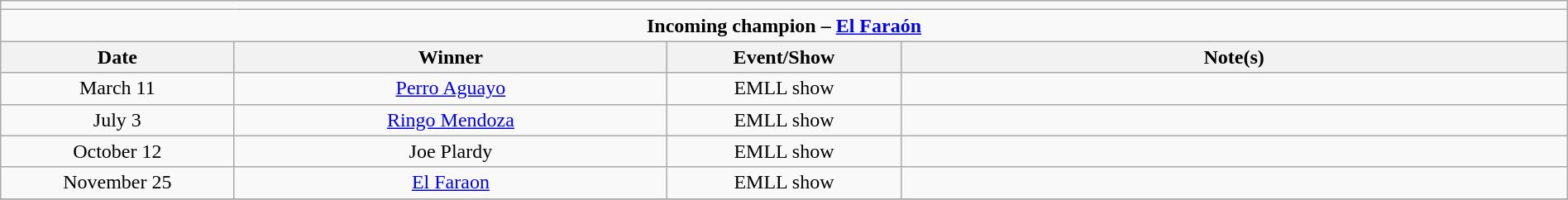<table class="wikitable" style="text-align:center; width:100%;">
<tr>
<td colspan=5></td>
</tr>
<tr>
<td colspan=5><strong>Incoming champion – <a href='#'>El Faraón</a></strong></td>
</tr>
<tr>
<th width=14%>Date</th>
<th width=26%>Winner</th>
<th width=14%>Event/Show</th>
<th width=40%>Note(s)</th>
</tr>
<tr>
<td>March 11</td>
<td><a href='#'>Perro Aguayo</a></td>
<td>EMLL show</td>
<td></td>
</tr>
<tr>
<td>July 3</td>
<td><a href='#'>Ringo Mendoza</a></td>
<td>EMLL show</td>
<td></td>
</tr>
<tr>
<td>October 12</td>
<td>Joe Plardy</td>
<td>EMLL show</td>
<td></td>
</tr>
<tr>
<td>November 25</td>
<td><a href='#'>El Faraon</a></td>
<td>EMLL show</td>
<td></td>
</tr>
<tr>
</tr>
</table>
